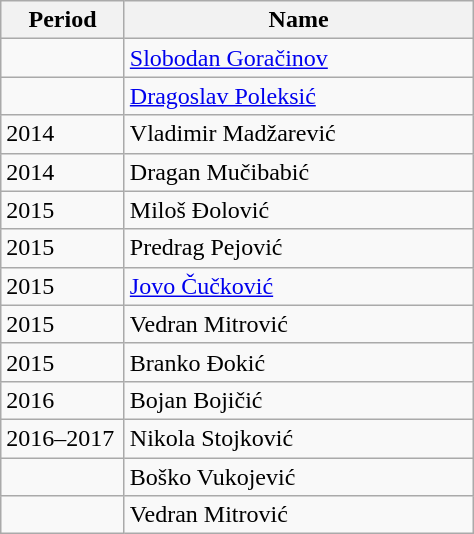<table class="wikitable">
<tr>
<th width="75">Period</th>
<th width="225">Name</th>
</tr>
<tr>
<td></td>
<td> <a href='#'>Slobodan Goračinov</a></td>
</tr>
<tr>
<td></td>
<td> <a href='#'>Dragoslav Poleksić</a></td>
</tr>
<tr>
<td>2014</td>
<td> Vladimir Madžarević</td>
</tr>
<tr>
<td>2014</td>
<td> Dragan Mučibabić</td>
</tr>
<tr>
<td>2015</td>
<td> Miloš Đolović</td>
</tr>
<tr>
<td>2015</td>
<td> Predrag Pejović</td>
</tr>
<tr>
<td>2015</td>
<td> <a href='#'>Jovo Čučković</a></td>
</tr>
<tr>
<td>2015</td>
<td> Vedran Mitrović</td>
</tr>
<tr>
<td>2015</td>
<td> Branko Đokić</td>
</tr>
<tr>
<td>2016</td>
<td> Bojan Bojičić</td>
</tr>
<tr>
<td>2016–2017</td>
<td> Nikola Stojković</td>
</tr>
<tr>
<td></td>
<td> Boško Vukojević</td>
</tr>
<tr>
<td></td>
<td> Vedran Mitrović</td>
</tr>
</table>
